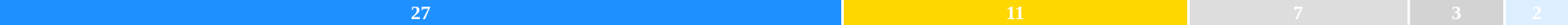<table style="width:100%; text-align:center;">
<tr style="color:white;">
<td style="background:dodgerblue; width:54%;"><strong>27</strong></td>
<td style="background:#ffd700; width:22%;"><strong>11</strong></td>
<td style="background:#DDDDDD; width:14%;"><strong>7</strong></td>
<td style="background:#d3d3d3; width:6%;"><strong>3</strong></td>
<td style="background:#DDEEFF; width:4%;"><strong>2</strong></td>
</tr>
<tr>
<td></td>
<td></td>
<td style="color:#DDDDDD;"><strong></strong></td>
<td style="color:#d3d3d3;"></td>
<td style="color:#DDEEFF;"></td>
</tr>
</table>
